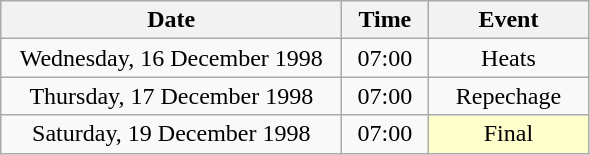<table class = "wikitable" style="text-align:center;">
<tr>
<th width=220>Date</th>
<th width=50>Time</th>
<th width=100>Event</th>
</tr>
<tr>
<td>Wednesday, 16 December 1998</td>
<td>07:00</td>
<td>Heats</td>
</tr>
<tr>
<td>Thursday, 17 December 1998</td>
<td>07:00</td>
<td>Repechage</td>
</tr>
<tr>
<td>Saturday, 19 December 1998</td>
<td>07:00</td>
<td bgcolor=ffffcc>Final</td>
</tr>
</table>
